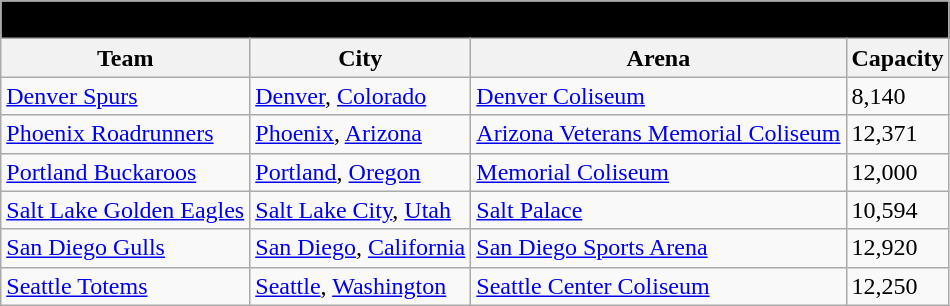<table class="wikitable" style="width:auto">
<tr>
<td bgcolor="#000000" align="center" colspan="6"><strong><span>1973–74 Western Hockey League</span></strong></td>
</tr>
<tr>
<th>Team</th>
<th>City</th>
<th>Arena</th>
<th>Capacity</th>
</tr>
<tr>
<td><a href='#'>Denver Spurs</a></td>
<td><a href='#'>Denver</a>, <a href='#'>Colorado</a></td>
<td><a href='#'>Denver Coliseum</a></td>
<td>8,140</td>
</tr>
<tr>
<td><a href='#'>Phoenix Roadrunners</a></td>
<td><a href='#'>Phoenix</a>, <a href='#'>Arizona</a></td>
<td><a href='#'>Arizona Veterans Memorial Coliseum</a></td>
<td>12,371</td>
</tr>
<tr>
<td><a href='#'>Portland Buckaroos</a></td>
<td><a href='#'>Portland</a>, <a href='#'>Oregon</a></td>
<td><a href='#'>Memorial Coliseum</a></td>
<td>12,000</td>
</tr>
<tr>
<td><a href='#'>Salt Lake Golden Eagles</a></td>
<td><a href='#'>Salt Lake City</a>, <a href='#'>Utah</a></td>
<td><a href='#'>Salt Palace</a></td>
<td>10,594</td>
</tr>
<tr>
<td><a href='#'>San Diego Gulls</a></td>
<td><a href='#'>San Diego</a>, <a href='#'>California</a></td>
<td><a href='#'>San Diego Sports Arena</a></td>
<td>12,920</td>
</tr>
<tr>
<td><a href='#'>Seattle Totems</a></td>
<td><a href='#'>Seattle</a>, <a href='#'>Washington</a></td>
<td><a href='#'>Seattle Center Coliseum</a></td>
<td>12,250</td>
</tr>
</table>
